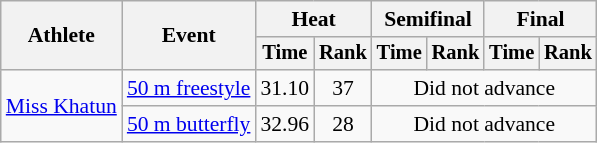<table class=wikitable style=font-size:90%>
<tr>
<th rowspan=2>Athlete</th>
<th rowspan=2>Event</th>
<th colspan=2>Heat</th>
<th colspan=2>Semifinal</th>
<th colspan=2>Final</th>
</tr>
<tr style=font-size:95%>
<th>Time</th>
<th>Rank</th>
<th>Time</th>
<th>Rank</th>
<th>Time</th>
<th>Rank</th>
</tr>
<tr align=center>
<td align=left rowspan=2><a href='#'>Miss Khatun</a></td>
<td align=left><a href='#'>50 m freestyle</a></td>
<td>31.10</td>
<td>37</td>
<td colspan=4>Did not advance</td>
</tr>
<tr align=center>
<td align=left><a href='#'>50 m butterfly</a></td>
<td>32.96</td>
<td>28</td>
<td colspan=4>Did not advance</td>
</tr>
</table>
